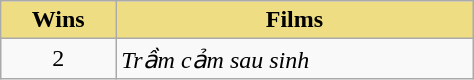<table class="wikitable" align="center" style="width:25%">
<tr>
<th style="background:#EEDD82;" align="center">Wins</th>
<th style="background:#EEDD82;" align="center">Films</th>
</tr>
<tr>
<td style="text-align:center">2</td>
<td><em>Trầm cảm sau sinh</em></td>
</tr>
</table>
